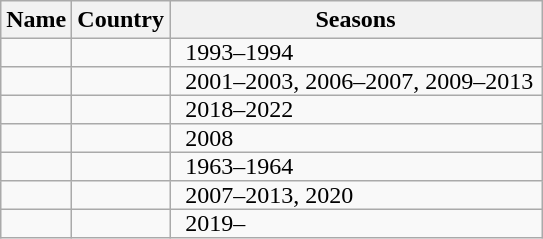<table class="wikitable sortable" style="text-align:center style="font-size: 85%; line-height: 23px">
<tr>
<th scope=col>Name</th>
<th scope=col>Country</th>
<th scope=col>Seasons</th>
</tr>
<tr>
<td align="left" style="padding: 0px 5px 0px 10px"></td>
<td align="left"></td>
<td style="padding: 0px 5px 0px 10px">1993–1994</td>
</tr>
<tr>
<td align="left" style="padding: 0px 5px 0px 10px"></td>
<td align="left"></td>
<td style="padding: 0px 5px 0px 10px">2001–2003, 2006–2007, 2009–2013</td>
</tr>
<tr>
<td align="left" style="padding: 0px 5px 0px 10px"></td>
<td align="left"></td>
<td style="padding: 0px 5px 0px 10px">2018–2022</td>
</tr>
<tr>
<td align="left" style="padding: 0px 5px 0px 10px"></td>
<td align="left"></td>
<td style="padding: 0px 5px 0px 10px">2008</td>
</tr>
<tr>
<td align="left" style="padding: 0px 5px 0px 10px"></td>
<td align="left"></td>
<td style="padding: 0px 5px 0px 10px">1963–1964</td>
</tr>
<tr>
<td align="left" style="padding: 0px 5px 0px 10px"></td>
<td align="left"></td>
<td style="padding: 0px 5px 0px 10px">2007–2013, 2020</td>
</tr>
<tr>
<td align="left" style="padding: 0px 5px 0px 10px"><strong></strong></td>
<td align="left"></td>
<td style="padding: 0px 5px 0px 10px">2019–</td>
</tr>
</table>
